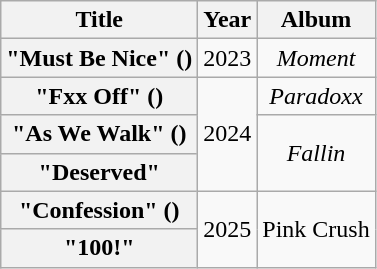<table class="wikitable plainrowheaders" style="text-align:center">
<tr>
<th scope="col">Title</th>
<th scope="col">Year</th>
<th scope="col">Album</th>
</tr>
<tr>
<th scope="row">"Must Be Nice" ()</th>
<td>2023</td>
<td><em>Moment</em></td>
</tr>
<tr>
<th scope="row">"Fxx Off" ()</th>
<td rowspan="3">2024</td>
<td><em>Paradoxx</em></td>
</tr>
<tr>
<th scope="row">"As We Walk" ()</th>
<td rowspan="2"><em>Fallin<strong></td>
</tr>
<tr>
<th scope="row">"Deserved"</th>
</tr>
<tr>
<th scope="row">"Confession" ()</th>
<td rowspan="2">2025</td>
<td rowspan="2"></em>Pink Crush<em></td>
</tr>
<tr>
<th scope="row">"100!"</th>
</tr>
</table>
